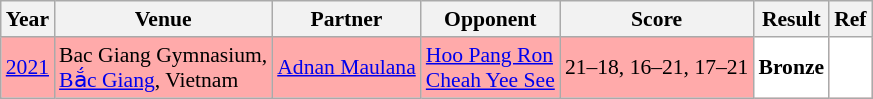<table class="sortable wikitable" style="font-size: 90%">
<tr>
<th>Year</th>
<th>Venue</th>
<th>Partner</th>
<th>Opponent</th>
<th>Score</th>
<th>Result</th>
<th>Ref</th>
</tr>
<tr style="background:#FFAAAA">
<td align="center"><a href='#'>2021</a></td>
<td align="left">Bac Giang Gymnasium,<br><a href='#'>Bắc Giang</a>, Vietnam</td>
<td align="left"> <a href='#'>Adnan Maulana</a></td>
<td align="left"> <a href='#'>Hoo Pang Ron</a><br> <a href='#'>Cheah Yee See</a></td>
<td align="left">21–18, 16–21, 17–21</td>
<td style="text-align:left; background:white"> <strong>Bronze</strong></td>
<td style="text-align:center; background:white"></td>
</tr>
</table>
